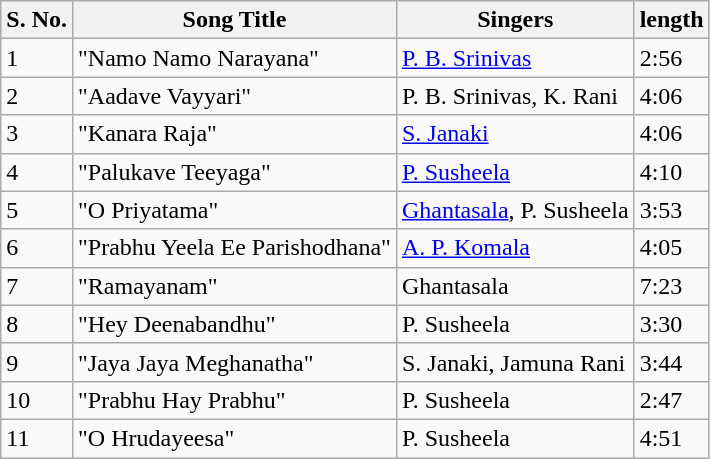<table class="wikitable">
<tr>
<th>S. No.</th>
<th>Song Title</th>
<th>Singers</th>
<th>length</th>
</tr>
<tr>
<td>1</td>
<td>"Namo Namo Narayana"</td>
<td><a href='#'>P. B. Srinivas</a></td>
<td>2:56</td>
</tr>
<tr>
<td>2</td>
<td>"Aadave Vayyari"</td>
<td>P. B. Srinivas, K. Rani</td>
<td>4:06</td>
</tr>
<tr>
<td>3</td>
<td>"Kanara Raja"</td>
<td><a href='#'>S. Janaki</a></td>
<td>4:06</td>
</tr>
<tr>
<td>4</td>
<td>"Palukave Teeyaga"</td>
<td><a href='#'>P. Susheela</a></td>
<td>4:10</td>
</tr>
<tr>
<td>5</td>
<td>"O Priyatama"</td>
<td><a href='#'>Ghantasala</a>, P. Susheela</td>
<td>3:53</td>
</tr>
<tr>
<td>6</td>
<td>"Prabhu Yeela Ee Parishodhana"</td>
<td><a href='#'>A. P. Komala</a></td>
<td>4:05</td>
</tr>
<tr>
<td>7</td>
<td>"Ramayanam"</td>
<td>Ghantasala</td>
<td>7:23</td>
</tr>
<tr>
<td>8</td>
<td>"Hey Deenabandhu"</td>
<td>P. Susheela</td>
<td>3:30</td>
</tr>
<tr>
<td>9</td>
<td>"Jaya Jaya Meghanatha"</td>
<td>S. Janaki, Jamuna Rani</td>
<td>3:44</td>
</tr>
<tr>
<td>10</td>
<td>"Prabhu Hay Prabhu"</td>
<td>P. Susheela</td>
<td>2:47</td>
</tr>
<tr>
<td>11</td>
<td>"O Hrudayeesa"</td>
<td>P. Susheela</td>
<td>4:51</td>
</tr>
</table>
